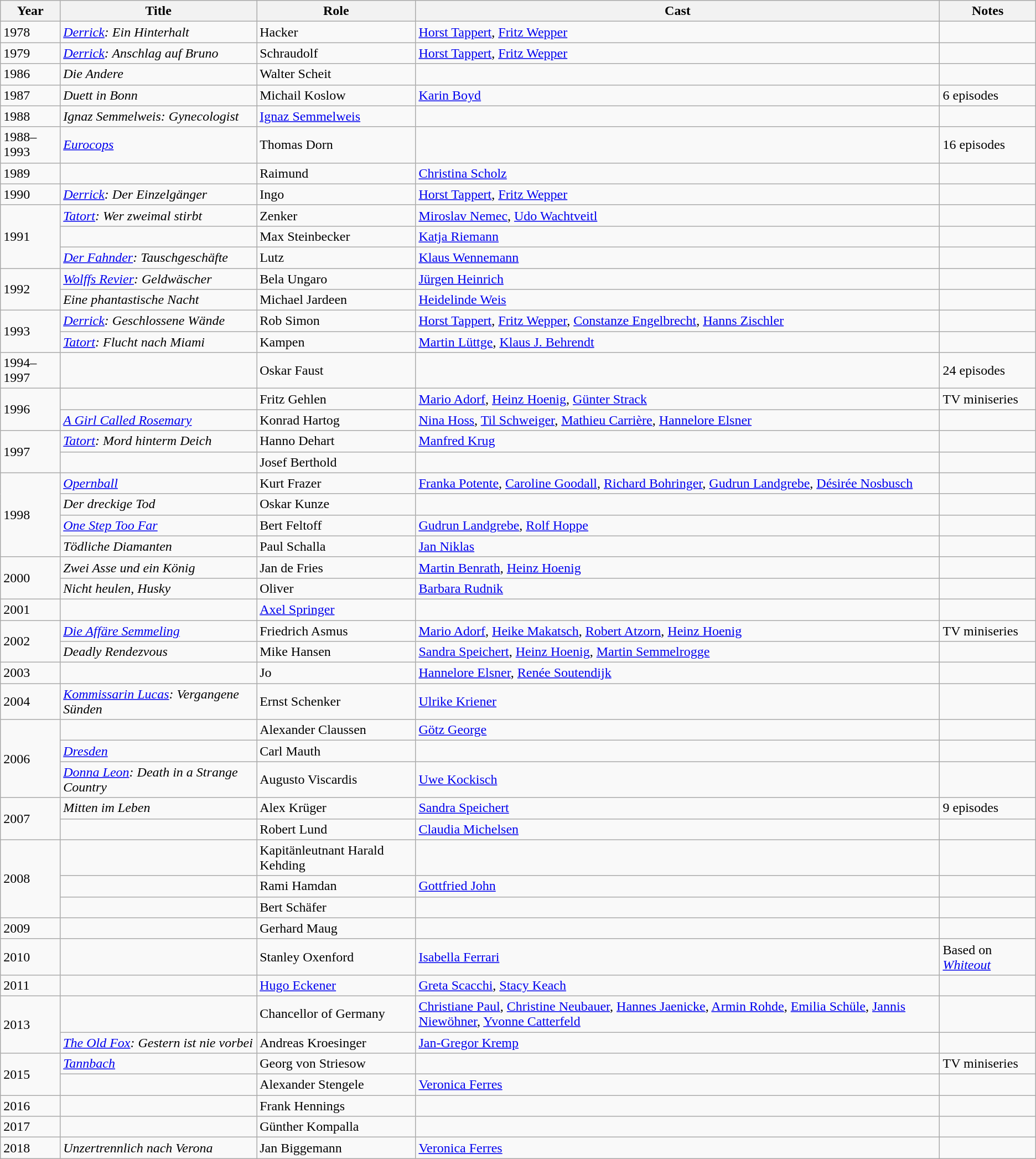<table class="wikitable">
<tr>
<th>Year</th>
<th>Title</th>
<th>Role</th>
<th class="unsortable">Cast</th>
<th class="unsortable">Notes</th>
</tr>
<tr>
<td>1978</td>
<td><em><a href='#'>Derrick</a>: Ein Hinterhalt</em></td>
<td>Hacker</td>
<td><a href='#'>Horst Tappert</a>, <a href='#'>Fritz Wepper</a></td>
<td></td>
</tr>
<tr>
<td>1979</td>
<td><em><a href='#'>Derrick</a>: Anschlag auf Bruno</em></td>
<td>Schraudolf</td>
<td><a href='#'>Horst Tappert</a>, <a href='#'>Fritz Wepper</a></td>
<td></td>
</tr>
<tr>
<td>1986</td>
<td><em>Die Andere</em></td>
<td>Walter Scheit</td>
<td></td>
<td></td>
</tr>
<tr>
<td>1987</td>
<td><em>Duett in Bonn</em></td>
<td>Michail Koslow</td>
<td><a href='#'>Karin Boyd</a></td>
<td>6 episodes</td>
</tr>
<tr>
<td>1988</td>
<td><em>Ignaz Semmelweis: Gynecologist</em></td>
<td><a href='#'>Ignaz Semmelweis</a></td>
<td></td>
<td></td>
</tr>
<tr>
<td>1988–1993</td>
<td><em><a href='#'>Eurocops</a></em></td>
<td>Thomas Dorn</td>
<td></td>
<td>16 episodes</td>
</tr>
<tr>
<td>1989</td>
<td><em></em></td>
<td>Raimund</td>
<td><a href='#'>Christina Scholz</a></td>
<td></td>
</tr>
<tr>
<td>1990</td>
<td><em><a href='#'>Derrick</a>: Der Einzelgänger</em></td>
<td>Ingo</td>
<td><a href='#'>Horst Tappert</a>, <a href='#'>Fritz Wepper</a></td>
<td></td>
</tr>
<tr>
<td rowspan=3>1991</td>
<td><em><a href='#'>Tatort</a>: Wer zweimal stirbt</em></td>
<td>Zenker</td>
<td><a href='#'>Miroslav Nemec</a>, <a href='#'>Udo Wachtveitl</a></td>
<td></td>
</tr>
<tr>
<td><em></em></td>
<td>Max Steinbecker</td>
<td><a href='#'>Katja Riemann</a></td>
<td></td>
</tr>
<tr>
<td><em><a href='#'>Der Fahnder</a>: Tauschgeschäfte</em></td>
<td>Lutz</td>
<td><a href='#'>Klaus Wennemann</a></td>
<td></td>
</tr>
<tr>
<td rowspan=2>1992</td>
<td><em><a href='#'>Wolffs Revier</a>: Geldwäscher</em></td>
<td>Bela Ungaro</td>
<td><a href='#'>Jürgen Heinrich</a></td>
<td></td>
</tr>
<tr>
<td><em>Eine phantastische Nacht</em></td>
<td>Michael Jardeen</td>
<td><a href='#'>Heidelinde Weis</a></td>
<td></td>
</tr>
<tr>
<td rowspan=2>1993</td>
<td><em><a href='#'>Derrick</a>: Geschlossene Wände</em></td>
<td>Rob Simon</td>
<td><a href='#'>Horst Tappert</a>, <a href='#'>Fritz Wepper</a>, <a href='#'>Constanze Engelbrecht</a>, <a href='#'>Hanns Zischler</a></td>
<td></td>
</tr>
<tr>
<td><em><a href='#'>Tatort</a>: Flucht nach Miami</em></td>
<td>Kampen</td>
<td><a href='#'>Martin Lüttge</a>, <a href='#'>Klaus J. Behrendt</a></td>
<td></td>
</tr>
<tr>
<td>1994–1997</td>
<td><em></em></td>
<td>Oskar Faust</td>
<td></td>
<td>24 episodes</td>
</tr>
<tr>
<td rowspan=2>1996</td>
<td><em></em></td>
<td>Fritz Gehlen</td>
<td><a href='#'>Mario Adorf</a>, <a href='#'>Heinz Hoenig</a>, <a href='#'>Günter Strack</a></td>
<td>TV miniseries</td>
</tr>
<tr>
<td><em><a href='#'>A Girl Called Rosemary</a></em></td>
<td>Konrad Hartog</td>
<td><a href='#'>Nina Hoss</a>, <a href='#'>Til Schweiger</a>, <a href='#'>Mathieu Carrière</a>, <a href='#'>Hannelore Elsner</a></td>
<td></td>
</tr>
<tr>
<td rowspan=2>1997</td>
<td><em><a href='#'>Tatort</a>: Mord hinterm Deich</em></td>
<td>Hanno Dehart</td>
<td><a href='#'>Manfred Krug</a></td>
<td></td>
</tr>
<tr>
<td><em></em></td>
<td>Josef Berthold</td>
<td></td>
<td></td>
</tr>
<tr>
<td rowspan=4>1998</td>
<td><em><a href='#'>Opernball</a></em></td>
<td>Kurt Frazer</td>
<td><a href='#'>Franka Potente</a>, <a href='#'>Caroline Goodall</a>, <a href='#'>Richard Bohringer</a>, <a href='#'>Gudrun Landgrebe</a>, <a href='#'>Désirée Nosbusch</a></td>
<td></td>
</tr>
<tr>
<td><em>Der dreckige Tod</em></td>
<td>Oskar Kunze</td>
<td></td>
<td></td>
</tr>
<tr>
<td><em><a href='#'>One Step Too Far</a></em></td>
<td>Bert Feltoff</td>
<td><a href='#'>Gudrun Landgrebe</a>, <a href='#'>Rolf Hoppe</a></td>
<td></td>
</tr>
<tr>
<td><em>Tödliche Diamanten</em></td>
<td>Paul Schalla</td>
<td><a href='#'>Jan Niklas</a></td>
<td></td>
</tr>
<tr>
<td rowspan=2>2000</td>
<td><em>Zwei Asse und ein König</em></td>
<td>Jan de Fries</td>
<td><a href='#'>Martin Benrath</a>, <a href='#'>Heinz Hoenig</a></td>
<td></td>
</tr>
<tr>
<td><em>Nicht heulen, Husky</em></td>
<td>Oliver</td>
<td><a href='#'>Barbara Rudnik</a></td>
<td></td>
</tr>
<tr>
<td>2001</td>
<td><em></em></td>
<td><a href='#'>Axel Springer</a></td>
<td></td>
<td></td>
</tr>
<tr>
<td rowspan=2>2002</td>
<td><em><a href='#'>Die Affäre Semmeling</a></em></td>
<td>Friedrich Asmus</td>
<td><a href='#'>Mario Adorf</a>, <a href='#'>Heike Makatsch</a>, <a href='#'>Robert Atzorn</a>, <a href='#'>Heinz Hoenig</a></td>
<td>TV miniseries</td>
</tr>
<tr>
<td><em>Deadly Rendezvous</em></td>
<td>Mike Hansen</td>
<td><a href='#'>Sandra Speichert</a>, <a href='#'>Heinz Hoenig</a>, <a href='#'>Martin Semmelrogge</a></td>
<td></td>
</tr>
<tr>
<td>2003</td>
<td><em></em></td>
<td>Jo</td>
<td><a href='#'>Hannelore Elsner</a>, <a href='#'>Renée Soutendijk</a></td>
<td></td>
</tr>
<tr>
<td>2004</td>
<td><em><a href='#'>Kommissarin Lucas</a>: Vergangene Sünden</em></td>
<td>Ernst Schenker</td>
<td><a href='#'>Ulrike Kriener</a></td>
<td></td>
</tr>
<tr>
<td rowspan=3>2006</td>
<td><em></em></td>
<td>Alexander Claussen</td>
<td><a href='#'>Götz George</a></td>
<td></td>
</tr>
<tr>
<td><em><a href='#'>Dresden</a></em></td>
<td>Carl Mauth</td>
<td></td>
<td></td>
</tr>
<tr>
<td><em><a href='#'>Donna Leon</a>: Death in a Strange Country</em></td>
<td>Augusto Viscardis</td>
<td><a href='#'>Uwe Kockisch</a></td>
<td></td>
</tr>
<tr>
<td rowspan=2>2007</td>
<td><em>Mitten im Leben</em></td>
<td>Alex Krüger</td>
<td><a href='#'>Sandra Speichert</a></td>
<td>9 episodes</td>
</tr>
<tr>
<td><em></em></td>
<td>Robert Lund</td>
<td><a href='#'>Claudia Michelsen</a></td>
<td></td>
</tr>
<tr>
<td rowspan=3>2008</td>
<td><em></em></td>
<td>Kapitänleutnant Harald Kehding</td>
<td></td>
<td></td>
</tr>
<tr>
<td><em></em></td>
<td>Rami Hamdan</td>
<td><a href='#'>Gottfried John</a></td>
<td></td>
</tr>
<tr>
<td><em></em></td>
<td>Bert Schäfer</td>
<td></td>
<td></td>
</tr>
<tr>
<td>2009</td>
<td><em></em></td>
<td>Gerhard Maug</td>
<td></td>
<td></td>
</tr>
<tr>
<td>2010</td>
<td><em></em></td>
<td>Stanley Oxenford</td>
<td><a href='#'>Isabella Ferrari</a></td>
<td>Based on <em><a href='#'>Whiteout</a></em></td>
</tr>
<tr>
<td>2011</td>
<td><em></em></td>
<td><a href='#'>Hugo Eckener</a></td>
<td><a href='#'>Greta Scacchi</a>, <a href='#'>Stacy Keach</a></td>
<td></td>
</tr>
<tr>
<td rowspan=2>2013</td>
<td><em></em></td>
<td>Chancellor of Germany</td>
<td><a href='#'>Christiane Paul</a>, <a href='#'>Christine Neubauer</a>, <a href='#'>Hannes Jaenicke</a>, <a href='#'>Armin Rohde</a>, <a href='#'>Emilia Schüle</a>, <a href='#'>Jannis Niewöhner</a>, <a href='#'>Yvonne Catterfeld</a></td>
<td></td>
</tr>
<tr>
<td><em><a href='#'>The Old Fox</a>: Gestern ist nie vorbei</em></td>
<td>Andreas Kroesinger</td>
<td><a href='#'>Jan-Gregor Kremp</a></td>
<td></td>
</tr>
<tr>
<td rowspan=2>2015</td>
<td><em><a href='#'>Tannbach</a></em></td>
<td>Georg von Striesow</td>
<td></td>
<td>TV miniseries</td>
</tr>
<tr>
<td><em></em></td>
<td>Alexander Stengele</td>
<td><a href='#'>Veronica Ferres</a></td>
</tr>
<tr>
<td>2016</td>
<td><em></em></td>
<td>Frank Hennings</td>
<td></td>
<td></td>
</tr>
<tr>
<td>2017</td>
<td><em></em></td>
<td>Günther Kompalla</td>
<td></td>
<td></td>
</tr>
<tr>
<td>2018</td>
<td><em>Unzertrennlich nach Verona</em></td>
<td>Jan Biggemann</td>
<td><a href='#'>Veronica Ferres</a></td>
</tr>
</table>
